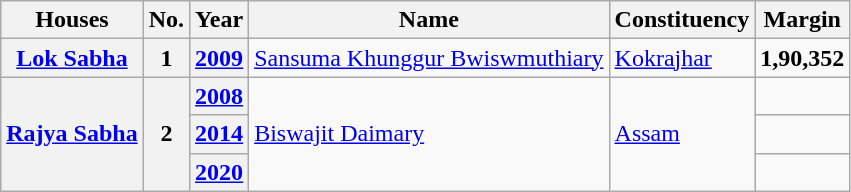<table class="wikitable sortable">
<tr>
<th>Houses</th>
<th>No.</th>
<th>Year</th>
<th>Name</th>
<th>Constituency</th>
<th>Margin</th>
</tr>
<tr>
<th><a href='#'>Lok Sabha</a></th>
<th>1</th>
<th><a href='#'>2009</a></th>
<td><a href='#'>Sansuma Khunggur Bwiswmuthiary</a></td>
<td><a href='#'>Kokrajhar</a></td>
<td><strong>1,90,352</strong></td>
</tr>
<tr>
<th rowspan="3"><a href='#'>Rajya Sabha</a></th>
<th rowspan="3">2</th>
<th><a href='#'>2008</a></th>
<td rowspan="3"><a href='#'>Biswajit Daimary</a></td>
<td rowspan="3"><a href='#'>Assam</a></td>
<td></td>
</tr>
<tr>
<th><a href='#'>2014</a></th>
<td></td>
</tr>
<tr>
<th><a href='#'>2020</a></th>
<td></td>
</tr>
</table>
